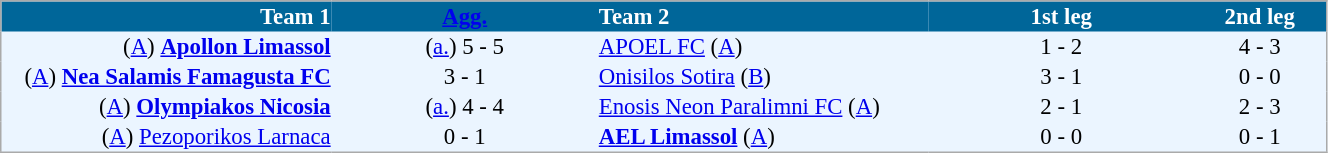<table cellspacing="0" style="background: #EBF5FF; border: 1px #aaa solid; border-collapse: collapse; font-size: 95%;" width=70%>
<tr bgcolor=#006699 style="color:white;">
<th width=25% align="right">Team 1</th>
<th width=20% align="center"><a href='#'>Agg.</a></th>
<th width=25% align="left">Team 2</th>
<th width=20% align="center">1st leg</th>
<th width=20% align="center">2nd leg</th>
</tr>
<tr>
<td align=right>(<a href='#'>A</a>) <strong><a href='#'>Apollon Limassol</a></strong></td>
<td align=center>(<a href='#'>a.</a>) 5 - 5</td>
<td align=left><a href='#'>APOEL FC</a> (<a href='#'>A</a>)</td>
<td align=center>1 - 2</td>
<td align=center>4 - 3</td>
</tr>
<tr>
<td align=right>(<a href='#'>A</a>) <strong><a href='#'>Nea Salamis Famagusta FC</a></strong></td>
<td align=center>3 - 1</td>
<td align=left><a href='#'>Onisilos Sotira</a> (<a href='#'>B</a>)</td>
<td align=center>3 - 1</td>
<td align=center>0 - 0</td>
</tr>
<tr>
<td align=right>(<a href='#'>A</a>) <strong><a href='#'>Olympiakos Nicosia</a></strong></td>
<td align=center>(<a href='#'>a.</a>) 4 - 4</td>
<td align=left><a href='#'>Enosis Neon Paralimni FC</a> (<a href='#'>A</a>)</td>
<td align=center>2 - 1</td>
<td align=center>2 - 3</td>
</tr>
<tr>
<td align=right>(<a href='#'>A</a>) <a href='#'>Pezoporikos Larnaca</a></td>
<td align=center>0 - 1</td>
<td align=left><strong><a href='#'>AEL Limassol</a></strong> (<a href='#'>A</a>)</td>
<td align=center>0 - 0</td>
<td align=center>0 - 1</td>
</tr>
<tr>
</tr>
</table>
